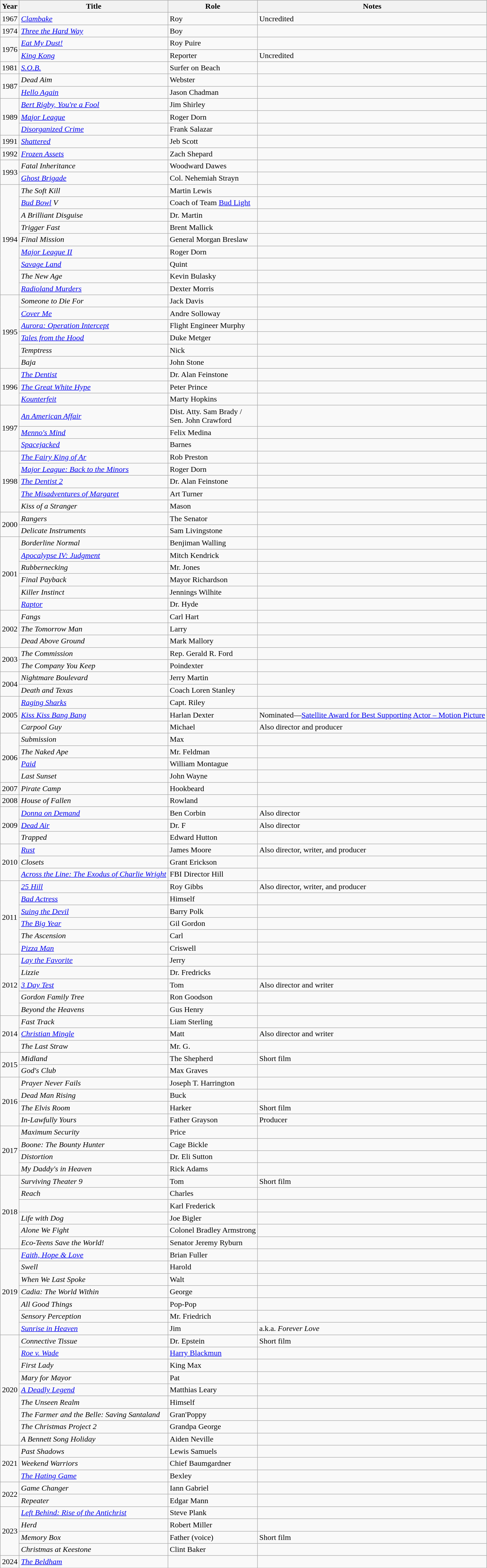<table class="wikitable sortable">
<tr>
<th>Year</th>
<th>Title</th>
<th>Role</th>
<th class="unsortable">Notes</th>
</tr>
<tr>
<td>1967</td>
<td><em><a href='#'>Clambake</a></em></td>
<td>Roy</td>
<td>Uncredited</td>
</tr>
<tr>
<td>1974</td>
<td><em><a href='#'>Three the Hard Way</a></em></td>
<td>Boy</td>
<td></td>
</tr>
<tr>
<td rowspan="2">1976</td>
<td><em><a href='#'>Eat My Dust!</a></em></td>
<td>Roy Puire</td>
<td></td>
</tr>
<tr>
<td><em><a href='#'>King Kong</a></em></td>
<td>Reporter</td>
<td>Uncredited</td>
</tr>
<tr>
<td>1981</td>
<td><em><a href='#'>S.O.B.</a></em></td>
<td>Surfer on Beach</td>
<td></td>
</tr>
<tr>
<td rowspan="2">1987</td>
<td><em>Dead Aim</em></td>
<td>Webster</td>
<td></td>
</tr>
<tr>
<td><em><a href='#'>Hello Again</a></em></td>
<td>Jason Chadman</td>
<td></td>
</tr>
<tr>
<td rowspan="3">1989</td>
<td><em><a href='#'>Bert Rigby, You're a Fool</a></em></td>
<td>Jim Shirley</td>
<td></td>
</tr>
<tr>
<td><em><a href='#'>Major League</a></em></td>
<td>Roger Dorn</td>
<td></td>
</tr>
<tr>
<td><em><a href='#'>Disorganized Crime</a></em></td>
<td>Frank Salazar</td>
<td></td>
</tr>
<tr>
<td>1991</td>
<td><em><a href='#'>Shattered</a></em></td>
<td>Jeb Scott</td>
<td></td>
</tr>
<tr>
<td>1992</td>
<td><em><a href='#'>Frozen Assets</a></em></td>
<td>Zach Shepard</td>
<td></td>
</tr>
<tr>
<td rowspan="2">1993</td>
<td><em>Fatal Inheritance</em></td>
<td>Woodward Dawes</td>
<td></td>
</tr>
<tr>
<td><em><a href='#'>Ghost Brigade</a></em></td>
<td>Col. Nehemiah Strayn</td>
<td></td>
</tr>
<tr>
<td rowspan="9">1994</td>
<td><em>The Soft Kill</em></td>
<td>Martin Lewis</td>
<td></td>
</tr>
<tr>
<td><em><a href='#'>Bud Bowl</a> V</em></td>
<td>Coach of Team <a href='#'>Bud Light</a></td>
<td></td>
</tr>
<tr>
<td><em>A Brilliant Disguise</em></td>
<td>Dr. Martin</td>
<td></td>
</tr>
<tr>
<td><em>Trigger Fast</em></td>
<td>Brent Mallick</td>
<td></td>
</tr>
<tr>
<td><em>Final Mission</em></td>
<td>General Morgan Breslaw</td>
<td></td>
</tr>
<tr>
<td><em><a href='#'>Major League II</a></em></td>
<td>Roger Dorn</td>
<td></td>
</tr>
<tr>
<td><em><a href='#'>Savage Land</a></em></td>
<td>Quint</td>
<td></td>
</tr>
<tr>
<td><em>The New Age</em></td>
<td>Kevin Bulasky</td>
<td></td>
</tr>
<tr>
<td><em><a href='#'>Radioland Murders</a></em></td>
<td>Dexter Morris</td>
<td></td>
</tr>
<tr>
<td rowspan="6">1995</td>
<td><em>Someone to Die For</em></td>
<td>Jack Davis</td>
<td></td>
</tr>
<tr>
<td><em><a href='#'>Cover Me</a></em></td>
<td>Andre Solloway</td>
<td></td>
</tr>
<tr>
<td><em><a href='#'>Aurora: Operation Intercept</a></em></td>
<td>Flight Engineer Murphy</td>
<td></td>
</tr>
<tr>
<td><em><a href='#'>Tales from the Hood</a></em></td>
<td>Duke Metger</td>
<td></td>
</tr>
<tr>
<td><em>Temptress</em></td>
<td>Nick</td>
<td></td>
</tr>
<tr>
<td><em>Baja</em></td>
<td>John Stone</td>
<td></td>
</tr>
<tr>
<td rowspan="3">1996</td>
<td><em><a href='#'>The Dentist</a></em></td>
<td>Dr. Alan Feinstone</td>
<td></td>
</tr>
<tr>
<td><em><a href='#'>The Great White Hype</a></em></td>
<td>Peter Prince</td>
<td></td>
</tr>
<tr>
<td><em><a href='#'>Kounterfeit</a></em></td>
<td>Marty Hopkins</td>
<td></td>
</tr>
<tr>
<td rowspan="3">1997</td>
<td><em><a href='#'>An American Affair</a></em></td>
<td>Dist. Atty. Sam Brady /<br>Sen. John Crawford</td>
<td></td>
</tr>
<tr>
<td><em><a href='#'>Menno's Mind</a></em></td>
<td>Felix Medina</td>
<td></td>
</tr>
<tr>
<td><em><a href='#'>Spacejacked</a></em></td>
<td>Barnes</td>
<td></td>
</tr>
<tr>
<td rowspan="5">1998</td>
<td><em><a href='#'>The Fairy King of Ar</a></em></td>
<td>Rob Preston</td>
<td></td>
</tr>
<tr>
<td><em><a href='#'>Major League: Back to the Minors</a></em></td>
<td>Roger Dorn</td>
<td></td>
</tr>
<tr>
<td><em><a href='#'>The Dentist 2</a></em></td>
<td>Dr. Alan Feinstone</td>
<td></td>
</tr>
<tr>
<td><em><a href='#'>The Misadventures of Margaret</a></em></td>
<td>Art Turner</td>
<td></td>
</tr>
<tr>
<td><em>Kiss of a Stranger</em></td>
<td>Mason</td>
<td></td>
</tr>
<tr>
<td rowspan="2">2000</td>
<td><em>Rangers</em></td>
<td>The Senator</td>
<td></td>
</tr>
<tr>
<td><em>Delicate Instruments</em></td>
<td>Sam Livingstone</td>
<td></td>
</tr>
<tr>
<td rowspan="6">2001</td>
<td><em>Borderline Normal</em></td>
<td>Benjiman Walling</td>
<td></td>
</tr>
<tr>
<td><em><a href='#'>Apocalypse IV: Judgment</a></em></td>
<td>Mitch Kendrick</td>
<td></td>
</tr>
<tr>
<td><em>Rubbernecking</em></td>
<td>Mr. Jones</td>
<td></td>
</tr>
<tr>
<td><em>Final Payback</em></td>
<td>Mayor Richardson</td>
<td></td>
</tr>
<tr>
<td><em>Killer Instinct</em></td>
<td>Jennings Wilhite</td>
<td></td>
</tr>
<tr>
<td><em><a href='#'>Raptor</a></em></td>
<td>Dr. Hyde</td>
<td></td>
</tr>
<tr>
<td rowspan="3">2002</td>
<td><em>Fangs</em></td>
<td>Carl Hart</td>
<td></td>
</tr>
<tr>
<td><em>The Tomorrow Man</em></td>
<td>Larry</td>
<td></td>
</tr>
<tr>
<td><em>Dead Above Ground</em></td>
<td>Mark Mallory</td>
<td></td>
</tr>
<tr>
<td rowspan="2">2003</td>
<td><em>The Commission</em></td>
<td>Rep. Gerald R. Ford</td>
<td></td>
</tr>
<tr>
<td><em>The Company You Keep</em></td>
<td>Poindexter</td>
<td></td>
</tr>
<tr>
<td rowspan="2">2004</td>
<td><em>Nightmare Boulevard</em></td>
<td>Jerry Martin</td>
<td></td>
</tr>
<tr>
<td><em>Death and Texas</em></td>
<td>Coach Loren Stanley</td>
<td></td>
</tr>
<tr>
<td rowspan="3">2005</td>
<td><em><a href='#'>Raging Sharks</a></em></td>
<td>Capt. Riley</td>
<td></td>
</tr>
<tr>
<td><em><a href='#'>Kiss Kiss Bang Bang</a></em></td>
<td>Harlan Dexter</td>
<td>Nominated—<a href='#'>Satellite Award for Best Supporting Actor – Motion Picture</a></td>
</tr>
<tr>
<td><em>Carpool Guy</em></td>
<td>Michael</td>
<td>Also director and producer</td>
</tr>
<tr>
<td rowspan="4">2006</td>
<td><em>Submission</em></td>
<td>Max</td>
<td></td>
</tr>
<tr>
<td><em>The Naked Ape</em></td>
<td>Mr. Feldman</td>
<td></td>
</tr>
<tr>
<td><em><a href='#'>Paid</a></em></td>
<td>William Montague</td>
<td></td>
</tr>
<tr>
<td><em>Last Sunset</em></td>
<td>John Wayne</td>
<td></td>
</tr>
<tr>
<td>2007</td>
<td><em>Pirate Camp</em></td>
<td>Hookbeard</td>
<td></td>
</tr>
<tr>
<td>2008</td>
<td><em>House of Fallen</em></td>
<td>Rowland</td>
<td></td>
</tr>
<tr>
<td rowspan="3">2009</td>
<td><em><a href='#'>Donna on Demand</a></em></td>
<td>Ben Corbin</td>
<td>Also director</td>
</tr>
<tr>
<td><em><a href='#'>Dead Air</a></em></td>
<td>Dr. F</td>
<td>Also director</td>
</tr>
<tr>
<td><em>Trapped</em></td>
<td>Edward Hutton</td>
<td></td>
</tr>
<tr>
<td rowspan="3">2010</td>
<td><em><a href='#'>Rust</a></em></td>
<td>James Moore</td>
<td>Also director, writer, and producer</td>
</tr>
<tr>
<td><em>Closets</em></td>
<td>Grant Erickson</td>
<td></td>
</tr>
<tr>
<td><em><a href='#'>Across the Line: The Exodus of Charlie Wright</a></em></td>
<td>FBI Director Hill</td>
<td></td>
</tr>
<tr>
<td rowspan="6">2011</td>
<td><em><a href='#'>25 Hill</a></em></td>
<td>Roy Gibbs</td>
<td>Also director, writer, and producer</td>
</tr>
<tr>
<td><em><a href='#'>Bad Actress</a></em></td>
<td>Himself</td>
<td></td>
</tr>
<tr>
<td><em><a href='#'>Suing the Devil</a></em></td>
<td>Barry Polk</td>
<td></td>
</tr>
<tr>
<td><em><a href='#'>The Big Year</a></em></td>
<td>Gil Gordon</td>
<td></td>
</tr>
<tr>
<td><em>The Ascension</em></td>
<td>Carl</td>
<td></td>
</tr>
<tr>
<td><em><a href='#'>Pizza Man</a></em></td>
<td>Criswell</td>
<td></td>
</tr>
<tr>
<td rowspan="5">2012</td>
<td><em><a href='#'>Lay the Favorite</a></em></td>
<td>Jerry</td>
<td></td>
</tr>
<tr>
<td><em>Lizzie</em></td>
<td>Dr. Fredricks</td>
<td></td>
</tr>
<tr>
<td><em><a href='#'>3 Day Test</a></em></td>
<td>Tom</td>
<td>Also director and writer</td>
</tr>
<tr>
<td><em>Gordon Family Tree</em></td>
<td>Ron Goodson</td>
<td></td>
</tr>
<tr>
<td><em>Beyond the Heavens</em></td>
<td>Gus Henry</td>
<td></td>
</tr>
<tr>
<td rowspan="3">2014</td>
<td><em>Fast Track</em></td>
<td>Liam Sterling</td>
<td></td>
</tr>
<tr>
<td><em><a href='#'>Christian Mingle</a></em></td>
<td>Matt</td>
<td>Also director and writer</td>
</tr>
<tr>
<td><em>The Last Straw</em></td>
<td>Mr. G.</td>
<td></td>
</tr>
<tr>
<td rowspan="2">2015</td>
<td><em>Midland</em></td>
<td>The Shepherd</td>
<td>Short film</td>
</tr>
<tr>
<td><em>God's Club</em></td>
<td>Max Graves</td>
<td></td>
</tr>
<tr>
<td rowspan="4">2016</td>
<td><em>Prayer Never Fails</em></td>
<td>Joseph T. Harrington</td>
<td></td>
</tr>
<tr>
<td><em>Dead Man Rising</em></td>
<td>Buck</td>
<td></td>
</tr>
<tr>
<td><em>The Elvis Room</em></td>
<td>Harker</td>
<td>Short film</td>
</tr>
<tr>
<td><em>In-Lawfully Yours</em></td>
<td>Father Grayson</td>
<td>Producer</td>
</tr>
<tr>
<td rowspan="4">2017</td>
<td><em>Maximum Security</em></td>
<td>Price</td>
<td></td>
</tr>
<tr>
<td><em>Boone: The Bounty Hunter</em></td>
<td>Cage Bickle</td>
<td></td>
</tr>
<tr>
<td><em>Distortion</em></td>
<td>Dr. Eli Sutton</td>
<td></td>
</tr>
<tr>
<td><em>My Daddy's in Heaven</em></td>
<td>Rick Adams</td>
<td></td>
</tr>
<tr>
<td rowspan="6">2018</td>
<td><em>Surviving Theater 9</em></td>
<td>Tom</td>
<td>Short film</td>
</tr>
<tr>
<td><em>Reach</em></td>
<td>Charles</td>
<td></td>
</tr>
<tr>
<td><em></em></td>
<td>Karl Frederick</td>
<td></td>
</tr>
<tr>
<td><em>Life with Dog</em></td>
<td>Joe Bigler</td>
<td></td>
</tr>
<tr>
<td><em>Alone We Fight</em></td>
<td>Colonel Bradley Armstrong</td>
<td></td>
</tr>
<tr>
<td><em>Eco-Teens Save the World!</em></td>
<td>Senator Jeremy Ryburn</td>
<td></td>
</tr>
<tr>
<td rowspan="7">2019</td>
<td><em><a href='#'>Faith, Hope & Love</a></em></td>
<td>Brian Fuller</td>
<td></td>
</tr>
<tr>
<td><em>Swell</em></td>
<td>Harold</td>
<td></td>
</tr>
<tr>
<td><em>When We Last Spoke</em></td>
<td>Walt</td>
<td></td>
</tr>
<tr>
<td><em>Cadia: The World Within</em></td>
<td>George</td>
<td></td>
</tr>
<tr>
<td><em>All Good Things</em></td>
<td>Pop-Pop</td>
<td></td>
</tr>
<tr>
<td><em>Sensory Perception</em></td>
<td>Mr. Friedrich</td>
<td></td>
</tr>
<tr>
<td><em><a href='#'>Sunrise in Heaven</a></em></td>
<td>Jim</td>
<td>a.k.a. <em>Forever Love</em></td>
</tr>
<tr>
<td rowspan="9">2020</td>
<td><em>Connective Tissue</em></td>
<td>Dr. Epstein</td>
<td>Short film</td>
</tr>
<tr>
<td><em><a href='#'>Roe v. Wade</a></em></td>
<td><a href='#'>Harry Blackmun</a></td>
<td></td>
</tr>
<tr>
<td><em>First Lady</em></td>
<td>King Max</td>
<td></td>
</tr>
<tr>
<td><em>Mary for Mayor</em></td>
<td>Pat</td>
<td></td>
</tr>
<tr>
<td><em><a href='#'>A Deadly Legend</a></em></td>
<td>Matthias Leary</td>
<td></td>
</tr>
<tr>
<td><em>The Unseen Realm</em></td>
<td>Himself</td>
<td></td>
</tr>
<tr>
<td><em>The Farmer and the Belle: Saving Santaland</em></td>
<td>Gran'Poppy</td>
<td></td>
</tr>
<tr>
<td><em>The Christmas Project 2</em></td>
<td>Grandpa George</td>
<td></td>
</tr>
<tr>
<td><em>A Bennett Song Holiday</em></td>
<td>Aiden Neville</td>
<td></td>
</tr>
<tr>
<td rowspan="3">2021</td>
<td><em>Past Shadows</em></td>
<td>Lewis Samuels</td>
<td></td>
</tr>
<tr>
<td><em>Weekend Warriors</em></td>
<td>Chief Baumgardner</td>
<td></td>
</tr>
<tr>
<td><em><a href='#'>The Hating Game</a></em></td>
<td>Bexley</td>
<td></td>
</tr>
<tr>
<td rowspan="2">2022</td>
<td><em>Game Changer</em></td>
<td>Iann Gabriel</td>
<td></td>
</tr>
<tr>
<td><em>Repeater</em></td>
<td>Edgar Mann</td>
<td></td>
</tr>
<tr>
<td rowspan="4">2023</td>
<td><em><a href='#'>Left Behind: Rise of the Antichrist</a></em></td>
<td>Steve Plank</td>
<td></td>
</tr>
<tr>
<td><em>Herd</em></td>
<td>Robert Miller</td>
<td></td>
</tr>
<tr>
<td><em>Memory Box</em></td>
<td>Father (voice)</td>
<td>Short film</td>
</tr>
<tr>
<td><em>Christmas at Keestone</em></td>
<td>Clint Baker</td>
<td></td>
</tr>
<tr>
<td>2024</td>
<td><em><a href='#'>The Beldham</a></em></td>
<td></td>
<td></td>
</tr>
<tr>
</tr>
</table>
